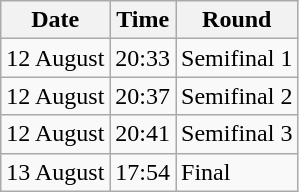<table class="wikitable">
<tr>
<th>Date</th>
<th>Time</th>
<th>Round</th>
</tr>
<tr>
<td>12 August</td>
<td>20:33</td>
<td>Semifinal 1</td>
</tr>
<tr>
<td>12 August</td>
<td>20:37</td>
<td>Semifinal 2</td>
</tr>
<tr>
<td>12 August</td>
<td>20:41</td>
<td>Semifinal 3</td>
</tr>
<tr>
<td>13 August</td>
<td>17:54</td>
<td>Final</td>
</tr>
</table>
